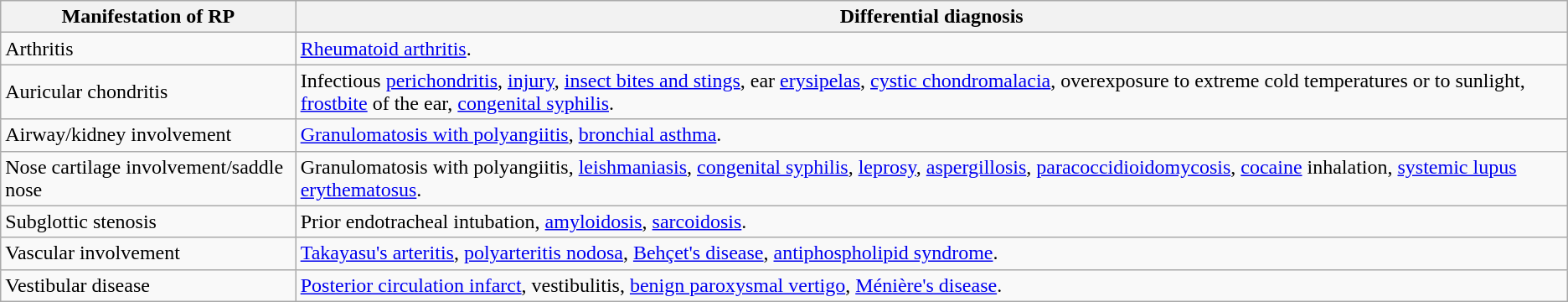<table class="wikitable">
<tr>
<th>Manifestation of RP</th>
<th>Differential diagnosis</th>
</tr>
<tr>
<td>Arthritis</td>
<td><a href='#'>Rheumatoid arthritis</a>.</td>
</tr>
<tr>
<td>Auricular chondritis</td>
<td>Infectious <a href='#'>perichondritis</a>, <a href='#'>injury</a>, <a href='#'>insect bites and stings</a>, ear <a href='#'>erysipelas</a>, <a href='#'>cystic chondromalacia</a>, overexposure to extreme cold temperatures or to sunlight, <a href='#'>frostbite</a> of the ear, <a href='#'>congenital syphilis</a>.</td>
</tr>
<tr>
<td>Airway/kidney involvement</td>
<td><a href='#'>Granulomatosis with polyangiitis</a>, <a href='#'>bronchial asthma</a>.</td>
</tr>
<tr>
<td>Nose cartilage involvement/saddle nose</td>
<td>Granulomatosis with polyangiitis, <a href='#'>leishmaniasis</a>, <a href='#'>congenital syphilis</a>, <a href='#'>leprosy</a>, <a href='#'>aspergillosis</a>, <a href='#'>paracoccidioidomycosis</a>, <a href='#'>cocaine</a> inhalation, <a href='#'>systemic lupus erythematosus</a>.</td>
</tr>
<tr>
<td>Subglottic stenosis</td>
<td>Prior endotracheal intubation, <a href='#'>amyloidosis</a>, <a href='#'>sarcoidosis</a>.</td>
</tr>
<tr>
<td>Vascular involvement</td>
<td><a href='#'>Takayasu's arteritis</a>, <a href='#'>polyarteritis nodosa</a>, <a href='#'>Behçet's disease</a>, <a href='#'>antiphospholipid syndrome</a>.</td>
</tr>
<tr>
<td>Vestibular disease</td>
<td><a href='#'>Posterior circulation infarct</a>, vestibulitis, <a href='#'>benign paroxysmal vertigo</a>, <a href='#'>Ménière's disease</a>.</td>
</tr>
</table>
